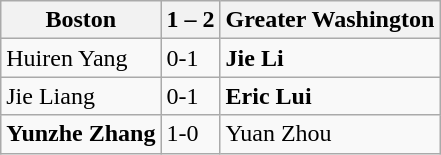<table class="wikitable">
<tr>
<th>Boston</th>
<th>1 – 2</th>
<th>Greater Washington</th>
</tr>
<tr>
<td>Huiren Yang</td>
<td>0-1</td>
<td><strong>Jie Li</strong></td>
</tr>
<tr>
<td>Jie Liang</td>
<td>0-1</td>
<td><strong>Eric Lui</strong></td>
</tr>
<tr>
<td><strong>Yunzhe Zhang</strong></td>
<td>1-0</td>
<td>Yuan Zhou</td>
</tr>
</table>
